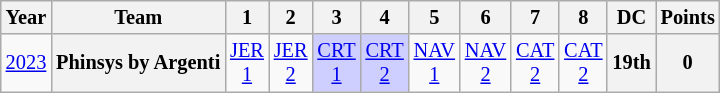<table class="wikitable" style="text-align:center; font-size:85%">
<tr>
<th>Year</th>
<th>Team</th>
<th>1</th>
<th>2</th>
<th>3</th>
<th>4</th>
<th>5</th>
<th>6</th>
<th>7</th>
<th>8</th>
<th>DC</th>
<th>Points</th>
</tr>
<tr>
<td><a href='#'>2023</a></td>
<th nowrap>Phinsys by Argenti</th>
<td><a href='#'>JER<br>1</a></td>
<td><a href='#'>JER<br>2</a></td>
<td style=background:#CFCFFF><a href='#'>CRT<br>1</a><br></td>
<td style=background:#CFCFFF><a href='#'>CRT<br>2</a><br></td>
<td><a href='#'>NAV<br>1</a></td>
<td><a href='#'>NAV<br>2</a></td>
<td><a href='#'>CAT<br>2</a></td>
<td><a href='#'>CAT<br>2</a></td>
<th>19th</th>
<th>0</th>
</tr>
</table>
